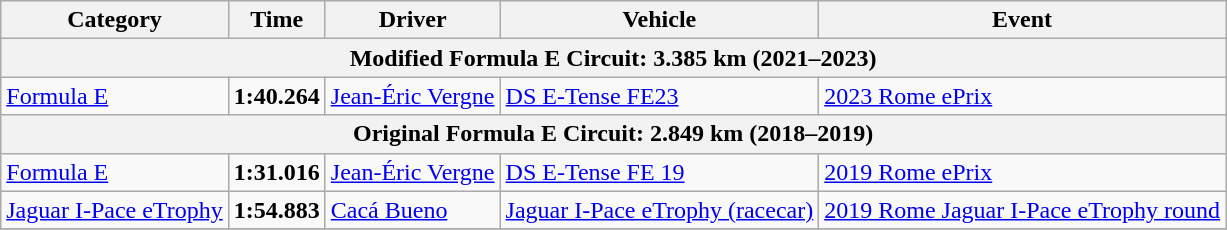<table class="wikitable">
<tr>
<th>Category</th>
<th>Time</th>
<th>Driver</th>
<th>Vehicle</th>
<th>Event</th>
</tr>
<tr>
<th colspan=5>Modified Formula E Circuit: 3.385 km (2021–2023)</th>
</tr>
<tr>
<td><a href='#'>Formula E</a></td>
<td><strong>1:40.264</strong></td>
<td><a href='#'>Jean-Éric Vergne</a></td>
<td><a href='#'>DS E-Tense FE23</a></td>
<td><a href='#'>2023 Rome ePrix</a></td>
</tr>
<tr>
<th colspan=5>Original Formula E Circuit: 2.849 km (2018–2019)</th>
</tr>
<tr>
<td><a href='#'>Formula E</a></td>
<td><strong>1:31.016</strong></td>
<td><a href='#'>Jean-Éric Vergne</a></td>
<td><a href='#'>DS E-Tense FE 19</a></td>
<td><a href='#'>2019 Rome ePrix</a></td>
</tr>
<tr>
<td><a href='#'>Jaguar I-Pace eTrophy</a></td>
<td><strong>1:54.883</strong></td>
<td><a href='#'>Cacá Bueno</a></td>
<td><a href='#'>Jaguar I-Pace eTrophy (racecar)</a></td>
<td><a href='#'>2019 Rome Jaguar I-Pace eTrophy round</a></td>
</tr>
<tr>
</tr>
</table>
